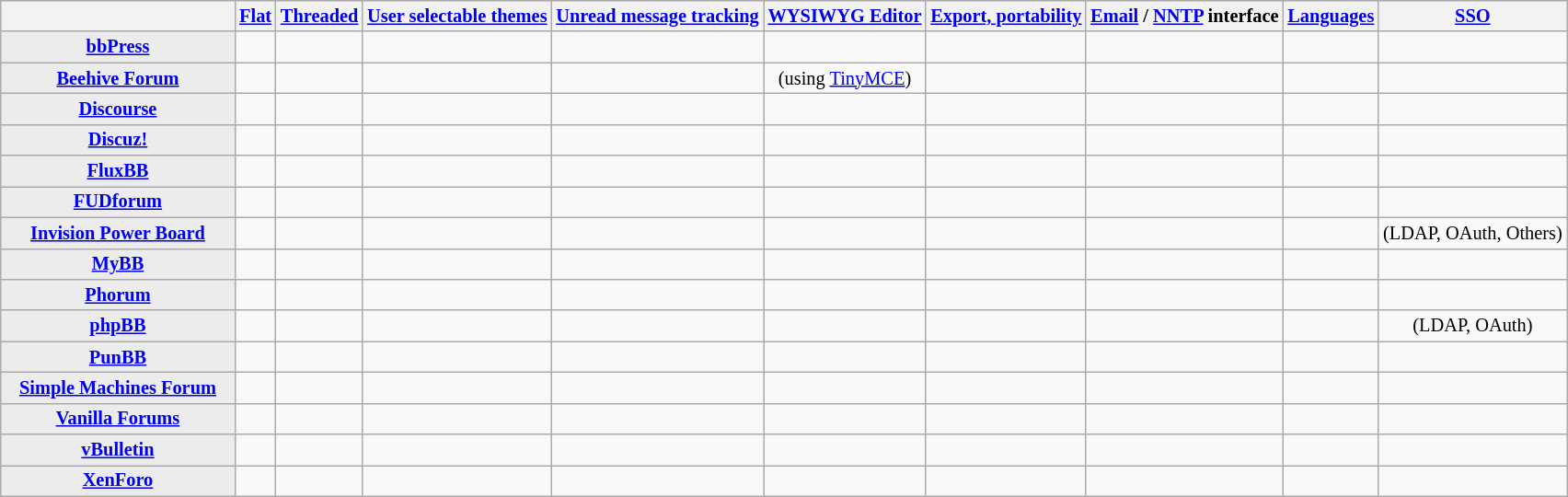<table class="wikitable sortable" style="font-size:85%; border:gray solid 1px; text-align:center; table-layout:fixed;">
<tr style="background: #ececec">
<th style="width:12em"></th>
<th><a href='#'>Flat</a></th>
<th><a href='#'>Threaded</a></th>
<th><a href='#'>User selectable themes</a></th>
<th><a href='#'>Unread message tracking</a></th>
<th><a href='#'>WYSIWYG Editor</a></th>
<th><a href='#'>Export, portability</a></th>
<th><a href='#'>Email</a> / <a href='#'>NNTP</a> interface</th>
<th><a href='#'>Languages</a></th>
<th><a href='#'>SSO</a></th>
</tr>
<tr>
<th style="background: #ececec;"><a href='#'>bbPress</a></th>
<td></td>
<td></td>
<td></td>
<td></td>
<td></td>
<td></td>
<td></td>
<td></td>
<td></td>
</tr>
<tr>
<th style="background: #ececec;"><a href='#'>Beehive Forum</a></th>
<td></td>
<td></td>
<td></td>
<td></td>
<td> (using <a href='#'>TinyMCE</a>)</td>
<td></td>
<td></td>
<td></td>
<td></td>
</tr>
<tr>
<th style="background: #ececec;"><a href='#'>Discourse</a></th>
<td></td>
<td></td>
<td></td>
<td></td>
<td></td>
<td></td>
<td></td>
<td></td>
<td></td>
</tr>
<tr>
<th style="background: #ececec;"><a href='#'>Discuz!</a></th>
<td></td>
<td></td>
<td></td>
<td></td>
<td></td>
<td></td>
<td></td>
<td></td>
<td></td>
</tr>
<tr>
<th style="background: #ececec;"><a href='#'>FluxBB</a></th>
<td></td>
<td></td>
<td></td>
<td></td>
<td></td>
<td></td>
<td></td>
<td></td>
<td></td>
</tr>
<tr>
<th style="background: #ececec;"><a href='#'>FUDforum</a></th>
<td></td>
<td></td>
<td></td>
<td></td>
<td></td>
<td></td>
<td></td>
<td></td>
<td></td>
</tr>
<tr>
<th style="background: #ececec;"><a href='#'>Invision Power Board</a></th>
<td></td>
<td></td>
<td></td>
<td></td>
<td></td>
<td></td>
<td></td>
<td></td>
<td> (LDAP, OAuth, Others) </td>
</tr>
<tr>
<th style="background: #ececec;"><a href='#'>MyBB</a></th>
<td></td>
<td></td>
<td></td>
<td></td>
<td></td>
<td></td>
<td></td>
<td></td>
<td></td>
</tr>
<tr>
<th style="background: #ececec;"><a href='#'>Phorum</a></th>
<td></td>
<td></td>
<td></td>
<td></td>
<td></td>
<td></td>
<td></td>
<td></td>
<td></td>
</tr>
<tr>
<th style="background: #ececec;"><a href='#'>phpBB</a></th>
<td></td>
<td></td>
<td></td>
<td></td>
<td></td>
<td></td>
<td></td>
<td></td>
<td> (LDAP, OAuth)</td>
</tr>
<tr>
<th style="background: #ececec;"><a href='#'>PunBB</a></th>
<td></td>
<td></td>
<td></td>
<td></td>
<td></td>
<td></td>
<td></td>
<td></td>
<td></td>
</tr>
<tr>
<th style="background: #ececec;"><a href='#'>Simple Machines Forum</a></th>
<td></td>
<td></td>
<td></td>
<td></td>
<td></td>
<td> </td>
<td></td>
<td></td>
<td></td>
</tr>
<tr>
<th style="background: #ececec;"><a href='#'>Vanilla Forums</a></th>
<td></td>
<td></td>
<td></td>
<td></td>
<td></td>
<td> </td>
<td></td>
<td></td>
<td></td>
</tr>
<tr>
<th style="background: #ececec;"><a href='#'>vBulletin</a></th>
<td></td>
<td></td>
<td></td>
<td></td>
<td></td>
<td></td>
<td></td>
<td></td>
<td></td>
</tr>
<tr>
<th style="background: #ececec;"><a href='#'>XenForo</a></th>
<td></td>
<td></td>
<td></td>
<td></td>
<td></td>
<td></td>
<td></td>
<td></td>
<td></td>
</tr>
</table>
